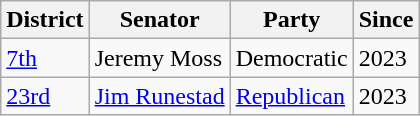<table class="wikitable">
<tr>
<th>District</th>
<th>Senator</th>
<th>Party</th>
<th>Since</th>
</tr>
<tr>
<td><a href='#'>7th</a></td>
<td>Jeremy Moss</td>
<td>Democratic</td>
<td>2023</td>
</tr>
<tr>
<td><a href='#'>23rd</a></td>
<td><a href='#'>Jim Runestad</a></td>
<td><a href='#'>Republican</a></td>
<td>2023</td>
</tr>
</table>
